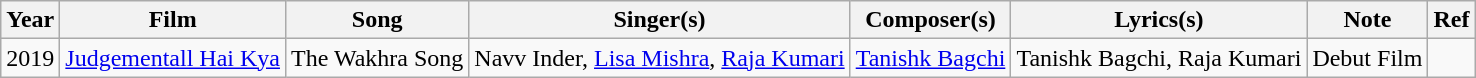<table class=wikitable>
<tr>
<th>Year</th>
<th>Film</th>
<th>Song</th>
<th>Singer(s)</th>
<th>Composer(s)</th>
<th>Lyrics(s)</th>
<th>Note</th>
<th>Ref</th>
</tr>
<tr>
<td>2019</td>
<td><a href='#'>Judgementall Hai Kya</a></td>
<td>The Wakhra Song</td>
<td>Navv Inder, <a href='#'>Lisa Mishra</a>, <a href='#'>Raja Kumari</a></td>
<td><a href='#'>Tanishk Bagchi</a></td>
<td>Tanishk Bagchi, Raja Kumari</td>
<td>Debut Film</td>
<td></td>
</tr>
</table>
